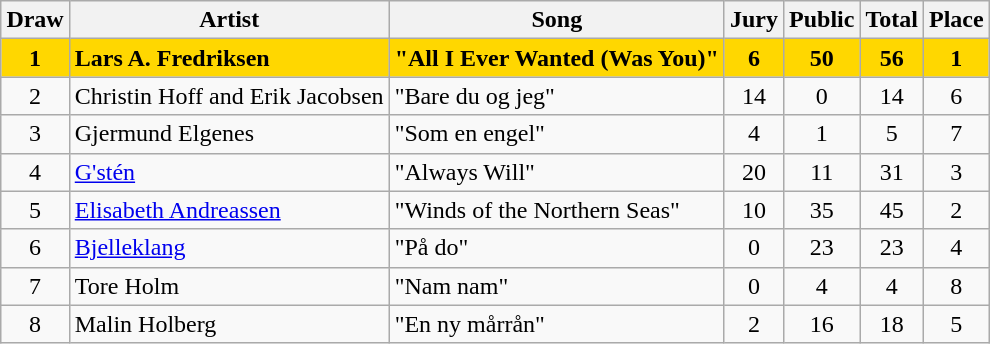<table class="sortable wikitable" style="margin: 1em auto 1em auto; text-align:center">
<tr>
<th>Draw</th>
<th>Artist</th>
<th>Song</th>
<th>Jury</th>
<th>Public</th>
<th>Total</th>
<th>Place</th>
</tr>
<tr style="font-weight:bold; background:gold;">
<td>1</td>
<td align="left">Lars A. Fredriksen</td>
<td align="left">"All I Ever Wanted (Was You)"</td>
<td>6</td>
<td>50</td>
<td>56</td>
<td>1</td>
</tr>
<tr>
<td>2</td>
<td align="left">Christin Hoff and Erik Jacobsen</td>
<td align="left">"Bare du og jeg"</td>
<td>14</td>
<td>0</td>
<td>14</td>
<td>6</td>
</tr>
<tr>
<td>3</td>
<td align="left">Gjermund Elgenes</td>
<td align="left">"Som en engel"</td>
<td>4</td>
<td>1</td>
<td>5</td>
<td>7</td>
</tr>
<tr>
<td>4</td>
<td align="left"><a href='#'>G'stén</a></td>
<td align="left">"Always Will"</td>
<td>20</td>
<td>11</td>
<td>31</td>
<td>3</td>
</tr>
<tr>
<td>5</td>
<td align="left"><a href='#'>Elisabeth Andreassen</a></td>
<td align="left">"Winds of the Northern Seas"</td>
<td>10</td>
<td>35</td>
<td>45</td>
<td>2</td>
</tr>
<tr>
<td>6</td>
<td align="left"><a href='#'>Bjelleklang</a></td>
<td align="left">"På do"</td>
<td>0</td>
<td>23</td>
<td>23</td>
<td>4</td>
</tr>
<tr>
<td>7</td>
<td align="left">Tore Holm</td>
<td align="left">"Nam nam"</td>
<td>0</td>
<td>4</td>
<td>4</td>
<td>8</td>
</tr>
<tr>
<td>8</td>
<td align="left">Malin Holberg</td>
<td align="left">"En ny mårrån"</td>
<td>2</td>
<td>16</td>
<td>18</td>
<td>5</td>
</tr>
</table>
